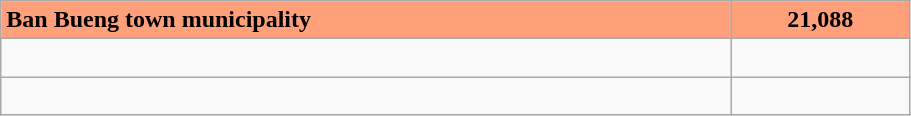<table class="wikitable" style="width:48%; display:inline-table;">
<tr>
<td style= "background: #ffa07a;"><strong>Ban Bueng town municipality</strong></td>
<td style= "background: #ffa07a; text-align:center;"><strong>21,088</strong></td>
</tr>
<tr>
<td> </td>
<td> </td>
</tr>
<tr>
<td> </td>
<td> </td>
</tr>
</table>
